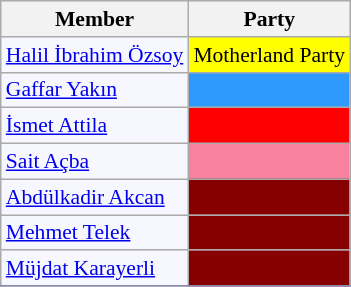<table class=wikitable style="border:1px solid #8888aa; background-color:#f7f8ff; padding:0px; font-size:90%;">
<tr>
<th>Member</th>
<th>Party</th>
</tr>
<tr>
<td><a href='#'>Halil İbrahim Özsoy</a></td>
<td style="background: #ffff00">Motherland Party</td>
</tr>
<tr>
<td><a href='#'>Gaffar Yakın</a></td>
<td style="background: #2E9AFE"></td>
</tr>
<tr>
<td><a href='#'>İsmet Attila</a></td>
<td style="background: #ff0000"></td>
</tr>
<tr>
<td><a href='#'>Sait Açba</a></td>
<td style="background: #F7819F"></td>
</tr>
<tr>
<td><a href='#'>Abdülkadir Akcan</a></td>
<td style="background: #870000"></td>
</tr>
<tr>
<td><a href='#'>Mehmet Telek</a></td>
<td style="background: #870000"></td>
</tr>
<tr>
<td><a href='#'>Müjdat Karayerli</a></td>
<td style="background: #870000"></td>
</tr>
<tr>
</tr>
</table>
